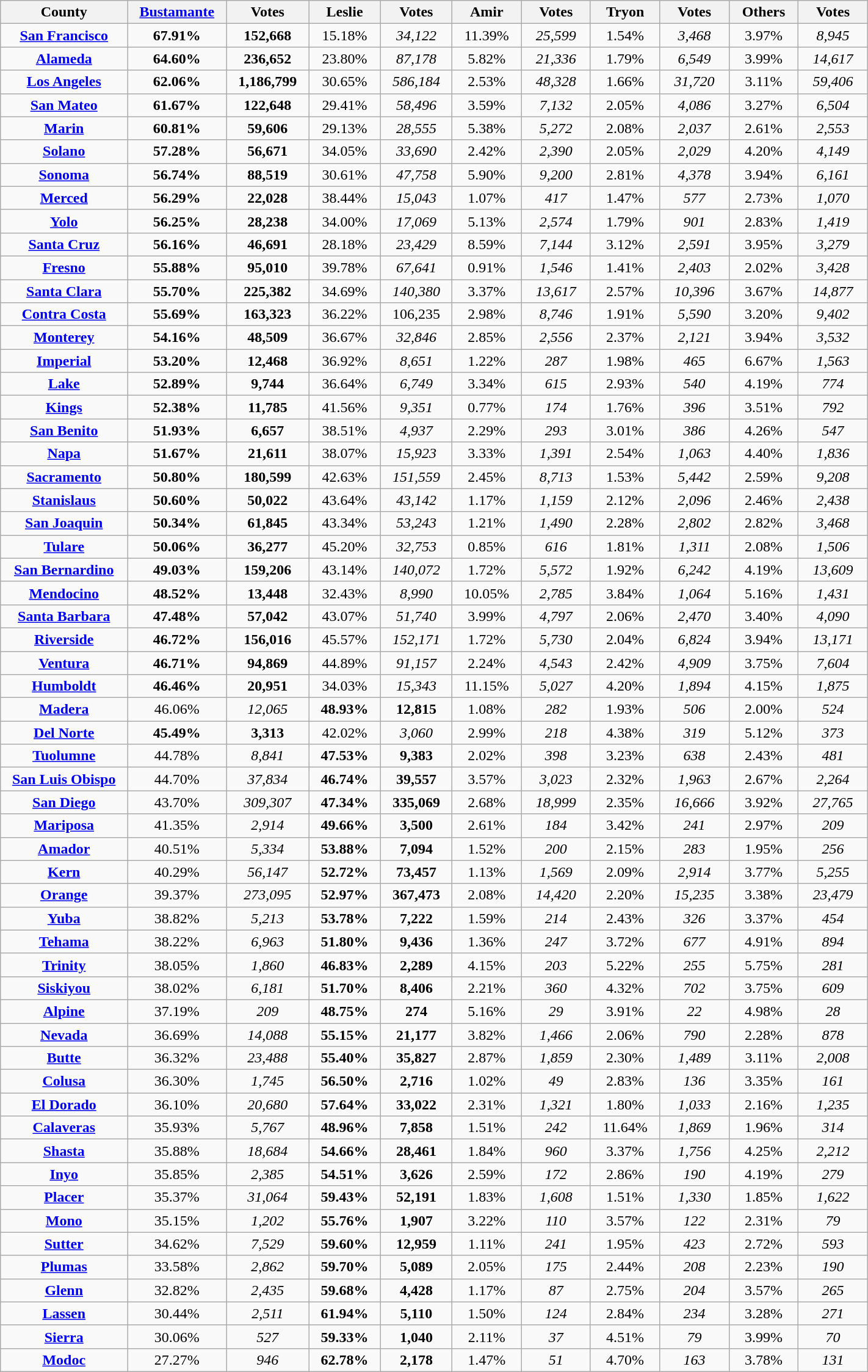<table width="75%" class="wikitable sortable">
<tr>
<th width="11%">County</th>
<th width="6%"><a href='#'>Bustamante</a></th>
<th width="6%">Votes</th>
<th width="6%">Leslie</th>
<th width="6%">Votes</th>
<th width="6%">Amir</th>
<th width="6%">Votes</th>
<th width="6%">Tryon</th>
<th width="6%">Votes</th>
<th width="6%">Others</th>
<th width="6%">Votes</th>
</tr>
<tr>
<td align="center" ><strong><a href='#'>San Francisco</a></strong></td>
<td align="center"><strong>67.91%</strong></td>
<td align="center"><strong>152,668</strong></td>
<td align="center">15.18%</td>
<td align="center"><em>34,122</em></td>
<td align="center">11.39%</td>
<td align="center"><em>25,599</em></td>
<td align="center">1.54%</td>
<td align="center"><em>3,468</em></td>
<td align="center">3.97%</td>
<td align="center"><em>8,945</em></td>
</tr>
<tr>
<td align="center" ><strong><a href='#'>Alameda</a></strong></td>
<td align="center"><strong>64.60%</strong></td>
<td align="center"><strong>236,652</strong></td>
<td align="center">23.80%</td>
<td align="center"><em>87,178</em></td>
<td align="center">5.82%</td>
<td align="center"><em>21,336</em></td>
<td align="center">1.79%</td>
<td align="center"><em>6,549</em></td>
<td align="center">3.99%</td>
<td align="center"><em>14,617</em></td>
</tr>
<tr>
<td align="center" ><strong><a href='#'>Los Angeles</a></strong></td>
<td align="center"><strong>62.06%</strong></td>
<td align="center"><strong>1,186,799</strong></td>
<td align="center">30.65%</td>
<td align="center"><em>586,184</em></td>
<td align="center">2.53%</td>
<td align="center"><em>48,328</em></td>
<td align="center">1.66%</td>
<td align="center"><em>31,720</em></td>
<td align="center">3.11%</td>
<td align="center"><em>59,406</em></td>
</tr>
<tr>
<td align="center" ><strong><a href='#'>San Mateo</a></strong></td>
<td align="center"><strong>61.67%</strong></td>
<td align="center"><strong>122,648</strong></td>
<td align="center">29.41%</td>
<td align="center"><em>58,496</em></td>
<td align="center">3.59%</td>
<td align="center"><em>7,132</em></td>
<td align="center">2.05%</td>
<td align="center"><em>4,086</em></td>
<td align="center">3.27%</td>
<td align="center"><em>6,504</em></td>
</tr>
<tr>
<td align="center" ><strong><a href='#'>Marin</a></strong></td>
<td align="center"><strong>60.81%</strong></td>
<td align="center"><strong>59,606</strong></td>
<td align="center">29.13%</td>
<td align="center"><em>28,555</em></td>
<td align="center">5.38%</td>
<td align="center"><em>5,272</em></td>
<td align="center">2.08%</td>
<td align="center"><em>2,037</em></td>
<td align="center">2.61%</td>
<td align="center"><em>2,553</em></td>
</tr>
<tr>
<td align="center" ><strong><a href='#'>Solano</a></strong></td>
<td align="center"><strong>57.28%</strong></td>
<td align="center"><strong>56,671</strong></td>
<td align="center">34.05%</td>
<td align="center"><em>33,690</em></td>
<td align="center">2.42%</td>
<td align="center"><em>2,390</em></td>
<td align="center">2.05%</td>
<td align="center"><em>2,029</em></td>
<td align="center">4.20%</td>
<td align="center"><em>4,149</em></td>
</tr>
<tr>
<td align="center" ><strong><a href='#'>Sonoma</a></strong></td>
<td align="center"><strong>56.74%</strong></td>
<td align="center"><strong>88,519</strong></td>
<td align="center">30.61%</td>
<td align="center"><em>47,758</em></td>
<td align="center">5.90%</td>
<td align="center"><em>9,200</em></td>
<td align="center">2.81%</td>
<td align="center"><em>4,378</em></td>
<td align="center">3.94%</td>
<td align="center"><em>6,161</em></td>
</tr>
<tr>
<td align="center" ><strong><a href='#'>Merced</a></strong></td>
<td align="center"><strong>56.29%</strong></td>
<td align="center"><strong>22,028</strong></td>
<td align="center">38.44%</td>
<td align="center"><em>15,043</em></td>
<td align="center">1.07%</td>
<td align="center"><em>417</em></td>
<td align="center">1.47%</td>
<td align="center"><em>577</em></td>
<td align="center">2.73%</td>
<td align="center"><em>1,070</em></td>
</tr>
<tr>
<td align="center" ><strong><a href='#'>Yolo</a></strong></td>
<td align="center"><strong>56.25%</strong></td>
<td align="center"><strong>28,238</strong></td>
<td align="center">34.00%</td>
<td align="center"><em>17,069</em></td>
<td align="center">5.13%</td>
<td align="center"><em>2,574</em></td>
<td align="center">1.79%</td>
<td align="center"><em>901</em></td>
<td align="center">2.83%</td>
<td align="center"><em>1,419</em></td>
</tr>
<tr>
<td align="center" ><strong><a href='#'>Santa Cruz</a></strong></td>
<td align="center"><strong>56.16%</strong></td>
<td align="center"><strong>46,691</strong></td>
<td align="center">28.18%</td>
<td align="center"><em>23,429</em></td>
<td align="center">8.59%</td>
<td align="center"><em>7,144</em></td>
<td align="center">3.12%</td>
<td align="center"><em>2,591</em></td>
<td align="center">3.95%</td>
<td align="center"><em>3,279</em></td>
</tr>
<tr>
<td align="center" ><strong><a href='#'>Fresno</a></strong></td>
<td align="center"><strong>55.88%</strong></td>
<td align="center"><strong>95,010</strong></td>
<td align="center">39.78%</td>
<td align="center"><em>67,641</em></td>
<td align="center">0.91%</td>
<td align="center"><em>1,546</em></td>
<td align="center">1.41%</td>
<td align="center"><em>2,403</em></td>
<td align="center">2.02%</td>
<td align="center"><em>3,428</em></td>
</tr>
<tr>
<td align="center" ><strong><a href='#'>Santa Clara</a></strong></td>
<td align="center"><strong>55.70%</strong></td>
<td align="center"><strong>225,382</strong></td>
<td align="center">34.69%</td>
<td align="center"><em>140,380</em></td>
<td align="center">3.37%</td>
<td align="center"><em>13,617</em></td>
<td align="center">2.57%</td>
<td align="center"><em>10,396</em></td>
<td align="center">3.67%</td>
<td align="center"><em>14,877</em></td>
</tr>
<tr>
<td align="center" ><strong><a href='#'>Contra Costa</a></strong></td>
<td align="center"><strong>55.69%</strong></td>
<td align="center"><strong>163,323</strong></td>
<td align="center">36.22%</td>
<td align="center">106,235</td>
<td align="center">2.98%</td>
<td align="center"><em>8,746</em></td>
<td align="center">1.91%</td>
<td align="center"><em>5,590</em></td>
<td align="center">3.20%</td>
<td align="center"><em>9,402</em></td>
</tr>
<tr>
<td align="center" ><strong><a href='#'>Monterey</a></strong></td>
<td align="center"><strong>54.16%</strong></td>
<td align="center"><strong>48,509</strong></td>
<td align="center">36.67%</td>
<td align="center"><em>32,846</em></td>
<td align="center">2.85%</td>
<td align="center"><em>2,556</em></td>
<td align="center">2.37%</td>
<td align="center"><em>2,121</em></td>
<td align="center">3.94%</td>
<td align="center"><em>3,532</em></td>
</tr>
<tr>
<td align="center" ><strong><a href='#'>Imperial</a></strong></td>
<td align="center"><strong>53.20%</strong></td>
<td align="center"><strong>12,468</strong></td>
<td align="center">36.92%</td>
<td align="center"><em>8,651</em></td>
<td align="center">1.22%</td>
<td align="center"><em>287</em></td>
<td align="center">1.98%</td>
<td align="center"><em>465</em></td>
<td align="center">6.67%</td>
<td align="center"><em>1,563</em></td>
</tr>
<tr>
<td align="center" ><strong><a href='#'>Lake</a></strong></td>
<td align="center"><strong>52.89%</strong></td>
<td align="center"><strong>9,744</strong></td>
<td align="center">36.64%</td>
<td align="center"><em>6,749</em></td>
<td align="center">3.34%</td>
<td align="center"><em>615</em></td>
<td align="center">2.93%</td>
<td align="center"><em>540</em></td>
<td align="center">4.19%</td>
<td align="center"><em>774</em></td>
</tr>
<tr>
<td align="center" ><strong><a href='#'>Kings</a></strong></td>
<td align="center"><strong>52.38%</strong></td>
<td align="center"><strong>11,785</strong></td>
<td align="center">41.56%</td>
<td align="center"><em>9,351</em></td>
<td align="center">0.77%</td>
<td align="center"><em>174</em></td>
<td align="center">1.76%</td>
<td align="center"><em>396</em></td>
<td align="center">3.51%</td>
<td align="center"><em>792</em></td>
</tr>
<tr>
<td align="center" ><strong><a href='#'>San Benito</a></strong></td>
<td align="center"><strong>51.93%</strong></td>
<td align="center"><strong>6,657</strong></td>
<td align="center">38.51%</td>
<td align="center"><em>4,937</em></td>
<td align="center">2.29%</td>
<td align="center"><em>293</em></td>
<td align="center">3.01%</td>
<td align="center"><em>386</em></td>
<td align="center">4.26%</td>
<td align="center"><em>547</em></td>
</tr>
<tr>
<td align="center" ><strong><a href='#'>Napa</a></strong></td>
<td align="center"><strong>51.67%</strong></td>
<td align="center"><strong>21,611</strong></td>
<td align="center">38.07%</td>
<td align="center"><em>15,923</em></td>
<td align="center">3.33%</td>
<td align="center"><em>1,391</em></td>
<td align="center">2.54%</td>
<td align="center"><em>1,063</em></td>
<td align="center">4.40%</td>
<td align="center"><em>1,836</em></td>
</tr>
<tr>
<td align="center" ><strong><a href='#'>Sacramento</a></strong></td>
<td align="center"><strong>50.80%</strong></td>
<td align="center"><strong>180,599</strong></td>
<td align="center">42.63%</td>
<td align="center"><em>151,559</em></td>
<td align="center">2.45%</td>
<td align="center"><em>8,713</em></td>
<td align="center">1.53%</td>
<td align="center"><em>5,442</em></td>
<td align="center">2.59%</td>
<td align="center"><em>9,208</em></td>
</tr>
<tr>
<td align="center" ><strong><a href='#'>Stanislaus</a></strong></td>
<td align="center"><strong>50.60%</strong></td>
<td align="center"><strong>50,022</strong></td>
<td align="center">43.64%</td>
<td align="center"><em>43,142</em></td>
<td align="center">1.17%</td>
<td align="center"><em>1,159</em></td>
<td align="center">2.12%</td>
<td align="center"><em>2,096</em></td>
<td align="center">2.46%</td>
<td align="center"><em>2,438</em></td>
</tr>
<tr>
<td align="center" ><strong><a href='#'>San Joaquin</a></strong></td>
<td align="center"><strong>50.34%</strong></td>
<td align="center"><strong>61,845</strong></td>
<td align="center">43.34%</td>
<td align="center"><em>53,243</em></td>
<td align="center">1.21%</td>
<td align="center"><em>1,490</em></td>
<td align="center">2.28%</td>
<td align="center"><em>2,802</em></td>
<td align="center">2.82%</td>
<td align="center"><em>3,468</em></td>
</tr>
<tr>
<td align="center" ><strong><a href='#'>Tulare</a></strong></td>
<td align="center"><strong>50.06%</strong></td>
<td align="center"><strong>36,277</strong></td>
<td align="center">45.20%</td>
<td align="center"><em>32,753</em></td>
<td align="center">0.85%</td>
<td align="center"><em>616</em></td>
<td align="center">1.81%</td>
<td align="center"><em>1,311</em></td>
<td align="center">2.08%</td>
<td align="center"><em>1,506</em></td>
</tr>
<tr>
<td align="center" ><strong><a href='#'>San Bernardino</a></strong></td>
<td align="center"><strong>49.03%</strong></td>
<td align="center"><strong>159,206</strong></td>
<td align="center">43.14%</td>
<td align="center"><em>140,072</em></td>
<td align="center">1.72%</td>
<td align="center"><em>5,572</em></td>
<td align="center">1.92%</td>
<td align="center"><em>6,242</em></td>
<td align="center">4.19%</td>
<td align="center"><em>13,609</em></td>
</tr>
<tr>
<td align="center" ><strong><a href='#'>Mendocino</a></strong></td>
<td align="center"><strong>48.52%</strong></td>
<td align="center"><strong>13,448</strong></td>
<td align="center">32.43%</td>
<td align="center"><em>8,990</em></td>
<td align="center">10.05%</td>
<td align="center"><em>2,785</em></td>
<td align="center">3.84%</td>
<td align="center"><em>1,064</em></td>
<td align="center">5.16%</td>
<td align="center"><em>1,431</em></td>
</tr>
<tr>
<td align="center" ><strong><a href='#'>Santa Barbara</a></strong></td>
<td align="center"><strong>47.48%</strong></td>
<td align="center"><strong>57,042</strong></td>
<td align="center">43.07%</td>
<td align="center"><em>51,740</em></td>
<td align="center">3.99%</td>
<td align="center"><em>4,797</em></td>
<td align="center">2.06%</td>
<td align="center"><em>2,470</em></td>
<td align="center">3.40%</td>
<td align="center"><em>4,090</em></td>
</tr>
<tr>
<td align="center" ><strong><a href='#'>Riverside</a></strong></td>
<td align="center"><strong>46.72%</strong></td>
<td align="center"><strong>156,016</strong></td>
<td align="center">45.57%</td>
<td align="center"><em>152,171</em></td>
<td align="center">1.72%</td>
<td align="center"><em>5,730</em></td>
<td align="center">2.04%</td>
<td align="center"><em>6,824</em></td>
<td align="center">3.94%</td>
<td align="center"><em>13,171</em></td>
</tr>
<tr>
<td align="center" ><strong><a href='#'>Ventura</a></strong></td>
<td align="center"><strong>46.71%</strong></td>
<td align="center"><strong>94,869</strong></td>
<td align="center">44.89%</td>
<td align="center"><em>91,157</em></td>
<td align="center">2.24%</td>
<td align="center"><em>4,543</em></td>
<td align="center">2.42%</td>
<td align="center"><em>4,909</em></td>
<td align="center">3.75%</td>
<td align="center"><em>7,604</em></td>
</tr>
<tr>
<td align="center" ><strong><a href='#'>Humboldt</a></strong></td>
<td align="center"><strong>46.46%</strong></td>
<td align="center"><strong>20,951</strong></td>
<td align="center">34.03%</td>
<td align="center"><em>15,343</em></td>
<td align="center">11.15%</td>
<td align="center"><em>5,027</em></td>
<td align="center">4.20%</td>
<td align="center"><em>1,894</em></td>
<td align="center">4.15%</td>
<td align="center"><em>1,875</em></td>
</tr>
<tr>
<td align="center" ><strong><a href='#'>Madera</a></strong></td>
<td align="center">46.06%</td>
<td align="center"><em>12,065</em></td>
<td align="center"><strong>48.93%</strong></td>
<td align="center"><strong>12,815</strong></td>
<td align="center">1.08%</td>
<td align="center"><em>282</em></td>
<td align="center">1.93%</td>
<td align="center"><em>506</em></td>
<td align="center">2.00%</td>
<td align="center"><em>524</em></td>
</tr>
<tr>
<td align="center" ><strong><a href='#'>Del Norte</a></strong></td>
<td align="center"><strong>45.49%</strong></td>
<td align="center"><strong>3,313</strong></td>
<td align="center">42.02%</td>
<td align="center"><em>3,060</em></td>
<td align="center">2.99%</td>
<td align="center"><em>218</em></td>
<td align="center">4.38%</td>
<td align="center"><em>319</em></td>
<td align="center">5.12%</td>
<td align="center"><em>373</em></td>
</tr>
<tr>
<td align="center" ><strong><a href='#'>Tuolumne</a></strong></td>
<td align="center">44.78%</td>
<td align="center"><em>8,841</em></td>
<td align="center"><strong>47.53%</strong></td>
<td align="center"><strong>9,383</strong></td>
<td align="center">2.02%</td>
<td align="center"><em>398</em></td>
<td align="center">3.23%</td>
<td align="center"><em>638</em></td>
<td align="center">2.43%</td>
<td align="center"><em>481</em></td>
</tr>
<tr>
<td align="center" ><strong><a href='#'>San Luis Obispo</a></strong></td>
<td align="center">44.70%</td>
<td align="center"><em>37,834</em></td>
<td align="center"><strong>46.74%</strong></td>
<td align="center"><strong>39,557</strong></td>
<td align="center">3.57%</td>
<td align="center"><em>3,023</em></td>
<td align="center">2.32%</td>
<td align="center"><em>1,963</em></td>
<td align="center">2.67%</td>
<td align="center"><em>2,264</em></td>
</tr>
<tr>
<td align="center" ><strong><a href='#'>San Diego</a></strong></td>
<td align="center">43.70%</td>
<td align="center"><em>309,307</em></td>
<td align="center"><strong>47.34%</strong></td>
<td align="center"><strong>335,069</strong></td>
<td align="center">2.68%</td>
<td align="center"><em>18,999</em></td>
<td align="center">2.35%</td>
<td align="center"><em>16,666</em></td>
<td align="center">3.92%</td>
<td align="center"><em>27,765</em></td>
</tr>
<tr>
<td align="center" ><strong><a href='#'>Mariposa</a></strong></td>
<td align="center">41.35%</td>
<td align="center"><em>2,914</em></td>
<td align="center"><strong>49.66%</strong></td>
<td align="center"><strong>3,500</strong></td>
<td align="center">2.61%</td>
<td align="center"><em>184</em></td>
<td align="center">3.42%</td>
<td align="center"><em>241</em></td>
<td align="center">2.97%</td>
<td align="center"><em>209</em></td>
</tr>
<tr>
<td align="center" ><strong><a href='#'>Amador</a></strong></td>
<td align="center">40.51%</td>
<td align="center"><em>5,334</em></td>
<td align="center"><strong>53.88%</strong></td>
<td align="center"><strong>7,094</strong></td>
<td align="center">1.52%</td>
<td align="center"><em>200</em></td>
<td align="center">2.15%</td>
<td align="center"><em>283</em></td>
<td align="center">1.95%</td>
<td align="center"><em>256</em></td>
</tr>
<tr>
<td align="center" ><strong><a href='#'>Kern</a></strong></td>
<td align="center">40.29%</td>
<td align="center"><em>56,147</em></td>
<td align="center"><strong>52.72%</strong></td>
<td align="center"><strong>73,457</strong></td>
<td align="center">1.13%</td>
<td align="center"><em>1,569</em></td>
<td align="center">2.09%</td>
<td align="center"><em>2,914</em></td>
<td align="center">3.77%</td>
<td align="center"><em>5,255</em></td>
</tr>
<tr>
<td align="center" ><strong><a href='#'>Orange</a></strong></td>
<td align="center">39.37%</td>
<td align="center"><em>273,095</em></td>
<td align="center"><strong>52.97%</strong></td>
<td align="center"><strong>367,473</strong></td>
<td align="center">2.08%</td>
<td align="center"><em>14,420</em></td>
<td align="center">2.20%</td>
<td align="center"><em>15,235</em></td>
<td align="center">3.38%</td>
<td align="center"><em>23,479</em></td>
</tr>
<tr>
<td align="center" ><strong><a href='#'>Yuba</a></strong></td>
<td align="center">38.82%</td>
<td align="center"><em>5,213</em></td>
<td align="center"><strong>53.78%</strong></td>
<td align="center"><strong>7,222</strong></td>
<td align="center">1.59%</td>
<td align="center"><em>214</em></td>
<td align="center">2.43%</td>
<td align="center"><em>326</em></td>
<td align="center">3.37%</td>
<td align="center"><em>454</em></td>
</tr>
<tr>
<td align="center" ><strong><a href='#'>Tehama</a></strong></td>
<td align="center">38.22%</td>
<td align="center"><em>6,963</em></td>
<td align="center"><strong>51.80%</strong></td>
<td align="center"><strong>9,436</strong></td>
<td align="center">1.36%</td>
<td align="center"><em>247</em></td>
<td align="center">3.72%</td>
<td align="center"><em>677</em></td>
<td align="center">4.91%</td>
<td align="center"><em>894</em></td>
</tr>
<tr>
<td align="center" ><strong><a href='#'>Trinity</a></strong></td>
<td align="center">38.05%</td>
<td align="center"><em>1,860</em></td>
<td align="center"><strong>46.83%</strong></td>
<td align="center"><strong>2,289</strong></td>
<td align="center">4.15%</td>
<td align="center"><em>203</em></td>
<td align="center">5.22%</td>
<td align="center"><em>255</em></td>
<td align="center">5.75%</td>
<td align="center"><em>281</em></td>
</tr>
<tr>
<td align="center" ><strong><a href='#'>Siskiyou</a></strong></td>
<td align="center">38.02%</td>
<td align="center"><em>6,181</em></td>
<td align="center"><strong>51.70%</strong></td>
<td align="center"><strong>8,406</strong></td>
<td align="center">2.21%</td>
<td align="center"><em>360</em></td>
<td align="center">4.32%</td>
<td align="center"><em>702</em></td>
<td align="center">3.75%</td>
<td align="center"><em>609</em></td>
</tr>
<tr>
<td align="center" ><strong><a href='#'>Alpine</a></strong></td>
<td align="center">37.19%</td>
<td align="center"><em>209</em></td>
<td align="center"><strong>48.75%</strong></td>
<td align="center"><strong>274</strong></td>
<td align="center">5.16%</td>
<td align="center"><em>29</em></td>
<td align="center">3.91%</td>
<td align="center"><em>22</em></td>
<td align="center">4.98%</td>
<td align="center"><em>28</em></td>
</tr>
<tr>
<td align="center" ><strong><a href='#'>Nevada</a></strong></td>
<td align="center">36.69%</td>
<td align="center"><em>14,088</em></td>
<td align="center"><strong>55.15%</strong></td>
<td align="center"><strong>21,177</strong></td>
<td align="center">3.82%</td>
<td align="center"><em>1,466</em></td>
<td align="center">2.06%</td>
<td align="center"><em>790</em></td>
<td align="center">2.28%</td>
<td align="center"><em>878</em></td>
</tr>
<tr>
<td align="center" ><strong><a href='#'>Butte</a></strong></td>
<td align="center">36.32%</td>
<td align="center"><em>23,488</em></td>
<td align="center"><strong>55.40%</strong></td>
<td align="center"><strong>35,827</strong></td>
<td align="center">2.87%</td>
<td align="center"><em>1,859</em></td>
<td align="center">2.30%</td>
<td align="center"><em>1,489</em></td>
<td align="center">3.11%</td>
<td align="center"><em>2,008</em></td>
</tr>
<tr>
<td align="center" ><strong><a href='#'>Colusa</a></strong></td>
<td align="center">36.30%</td>
<td align="center"><em>1,745</em></td>
<td align="center"><strong>56.50%</strong></td>
<td align="center"><strong>2,716</strong></td>
<td align="center">1.02%</td>
<td align="center"><em>49</em></td>
<td align="center">2.83%</td>
<td align="center"><em>136</em></td>
<td align="center">3.35%</td>
<td align="center"><em>161</em></td>
</tr>
<tr>
<td align="center" ><strong><a href='#'>El Dorado</a></strong></td>
<td align="center">36.10%</td>
<td align="center"><em>20,680</em></td>
<td align="center"><strong>57.64%</strong></td>
<td align="center"><strong>33,022</strong></td>
<td align="center">2.31%</td>
<td align="center"><em>1,321</em></td>
<td align="center">1.80%</td>
<td align="center"><em>1,033</em></td>
<td align="center">2.16%</td>
<td align="center"><em>1,235</em></td>
</tr>
<tr>
<td align="center" ><strong><a href='#'>Calaveras</a></strong></td>
<td align="center">35.93%</td>
<td align="center"><em>5,767</em></td>
<td align="center"><strong>48.96%</strong></td>
<td align="center"><strong>7,858</strong></td>
<td align="center">1.51%</td>
<td align="center"><em>242</em></td>
<td align="center">11.64%</td>
<td align="center"><em>1,869</em></td>
<td align="center">1.96%</td>
<td align="center"><em>314</em></td>
</tr>
<tr>
<td align="center" ><strong><a href='#'>Shasta</a></strong></td>
<td align="center">35.88%</td>
<td align="center"><em>18,684</em></td>
<td align="center"><strong>54.66%</strong></td>
<td align="center"><strong>28,461</strong></td>
<td align="center">1.84%</td>
<td align="center"><em>960</em></td>
<td align="center">3.37%</td>
<td align="center"><em>1,756</em></td>
<td align="center">4.25%</td>
<td align="center"><em>2,212</em></td>
</tr>
<tr>
<td align="center" ><strong><a href='#'>Inyo</a></strong></td>
<td align="center">35.85%</td>
<td align="center"><em>2,385</em></td>
<td align="center"><strong>54.51%</strong></td>
<td align="center"><strong>3,626</strong></td>
<td align="center">2.59%</td>
<td align="center"><em>172</em></td>
<td align="center">2.86%</td>
<td align="center"><em>190</em></td>
<td align="center">4.19%</td>
<td align="center"><em>279</em></td>
</tr>
<tr>
<td align="center" ><strong><a href='#'>Placer</a></strong></td>
<td align="center">35.37%</td>
<td align="center"><em>31,064</em></td>
<td align="center"><strong>59.43%</strong></td>
<td align="center"><strong>52,191</strong></td>
<td align="center">1.83%</td>
<td align="center"><em>1,608</em></td>
<td align="center">1.51%</td>
<td align="center"><em>1,330</em></td>
<td align="center">1.85%</td>
<td align="center"><em>1,622</em></td>
</tr>
<tr>
<td align="center" ><strong><a href='#'>Mono</a></strong></td>
<td align="center">35.15%</td>
<td align="center"><em>1,202</em></td>
<td align="center"><strong>55.76%</strong></td>
<td align="center"><strong>1,907</strong></td>
<td align="center">3.22%</td>
<td align="center"><em>110</em></td>
<td align="center">3.57%</td>
<td align="center"><em>122</em></td>
<td align="center">2.31%</td>
<td align="center"><em>79</em></td>
</tr>
<tr>
<td align="center" ><strong><a href='#'>Sutter</a></strong></td>
<td align="center">34.62%</td>
<td align="center"><em>7,529</em></td>
<td align="center"><strong>59.60%</strong></td>
<td align="center"><strong>12,959</strong></td>
<td align="center">1.11%</td>
<td align="center"><em>241</em></td>
<td align="center">1.95%</td>
<td align="center"><em>423</em></td>
<td align="center">2.72%</td>
<td align="center"><em>593</em></td>
</tr>
<tr>
<td align="center" ><strong><a href='#'>Plumas</a></strong></td>
<td align="center">33.58%</td>
<td align="center"><em>2,862</em></td>
<td align="center"><strong>59.70%</strong></td>
<td align="center"><strong>5,089</strong></td>
<td align="center">2.05%</td>
<td align="center"><em>175</em></td>
<td align="center">2.44%</td>
<td align="center"><em>208</em></td>
<td align="center">2.23%</td>
<td align="center"><em>190</em></td>
</tr>
<tr>
<td align="center" ><strong><a href='#'>Glenn</a></strong></td>
<td align="center">32.82%</td>
<td align="center"><em>2,435</em></td>
<td align="center"><strong>59.68%</strong></td>
<td align="center"><strong>4,428</strong></td>
<td align="center">1.17%</td>
<td align="center"><em>87</em></td>
<td align="center">2.75%</td>
<td align="center"><em>204</em></td>
<td align="center">3.57%</td>
<td align="center"><em>265</em></td>
</tr>
<tr>
<td align="center" ><strong><a href='#'>Lassen</a></strong></td>
<td align="center">30.44%</td>
<td align="center"><em>2,511</em></td>
<td align="center"><strong>61.94%</strong></td>
<td align="center"><strong>5,110</strong></td>
<td align="center">1.50%</td>
<td align="center"><em>124</em></td>
<td align="center">2.84%</td>
<td align="center"><em>234</em></td>
<td align="center">3.28%</td>
<td align="center"><em>271</em></td>
</tr>
<tr>
<td align="center" ><strong><a href='#'>Sierra</a></strong></td>
<td align="center">30.06%</td>
<td align="center"><em>527</em></td>
<td align="center"><strong>59.33%</strong></td>
<td align="center"><strong>1,040</strong></td>
<td align="center">2.11%</td>
<td align="center"><em>37</em></td>
<td align="center">4.51%</td>
<td align="center"><em>79</em></td>
<td align="center">3.99%</td>
<td align="center"><em>70</em></td>
</tr>
<tr>
<td align="center" ><strong><a href='#'>Modoc</a></strong></td>
<td align="center">27.27%</td>
<td align="center"><em>946</em></td>
<td align="center"><strong>62.78%</strong></td>
<td align="center"><strong>2,178</strong></td>
<td align="center">1.47%</td>
<td align="center"><em>51</em></td>
<td align="center">4.70%</td>
<td align="center"><em>163</em></td>
<td align="center">3.78%</td>
<td align="center"><em>131</em></td>
</tr>
</table>
